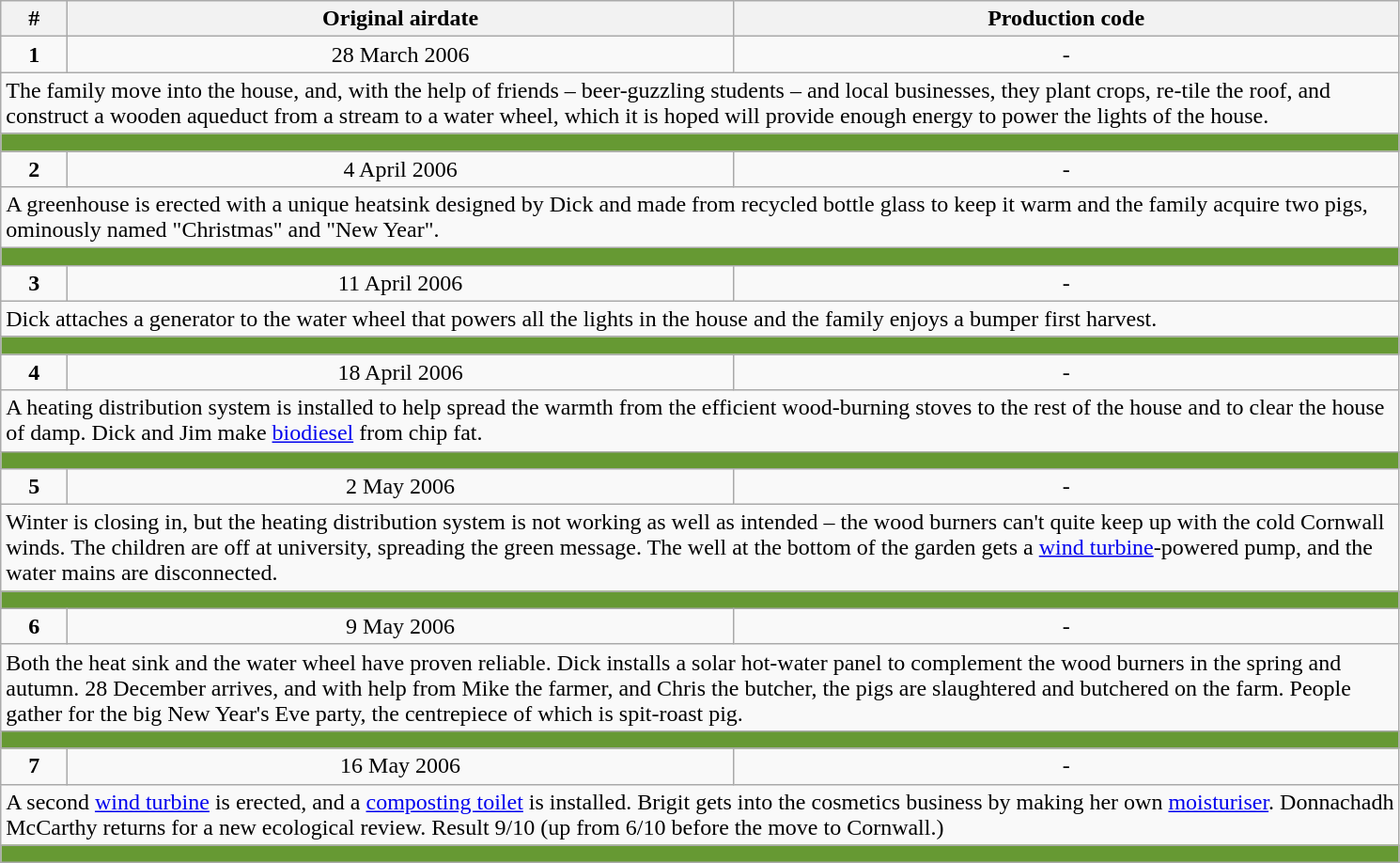<table class="wikitable">
<tr>
<th width="40">#</th>
<th width="465">Original airdate</th>
<th width="465">Production code</th>
</tr>
<tr>
<td align="center"><strong> 1 </strong></td>
<td align="center">28 March 2006</td>
<td align="center">-</td>
</tr>
<tr>
<td colspan="5">The family move into the house, and, with the help of friends – beer-guzzling students – and local businesses, they plant crops, re-tile the roof, and construct a wooden aqueduct from a stream to a water wheel, which it is hoped will provide enough energy to power the lights of the house.</td>
</tr>
<tr>
<td colspan="6" height="5" bgcolor="#669933"></td>
</tr>
<tr>
<td align="center"><strong> 2 </strong></td>
<td align="center">4 April 2006</td>
<td align="center">-</td>
</tr>
<tr>
<td colspan="4">A greenhouse is erected with a unique heatsink designed by Dick and made from recycled bottle glass to keep it warm and the family acquire two pigs, ominously named "Christmas" and "New Year".</td>
</tr>
<tr>
<td colspan="6" height="5" bgcolor="#669933"></td>
</tr>
<tr>
<td align="center"><strong> 3 </strong></td>
<td align="center">11 April 2006</td>
<td align="center">-</td>
</tr>
<tr>
<td colspan="4">Dick attaches a generator to the water wheel that powers all the lights in the house and the family enjoys a bumper first harvest.</td>
</tr>
<tr>
<td colspan="6" height="5" bgcolor="#669933"></td>
</tr>
<tr>
<td align="center"><strong> 4 </strong></td>
<td align="center">18 April 2006</td>
<td align="center">-</td>
</tr>
<tr>
<td colspan="4">A heating distribution system is installed to help spread the warmth from the efficient wood-burning stoves to the rest of the house and to clear the house of damp. Dick and Jim make <a href='#'>biodiesel</a> from chip fat.</td>
</tr>
<tr>
<td colspan="6" height="5" bgcolor="#669933"></td>
</tr>
<tr>
<td align="center"><strong> 5 </strong></td>
<td align="center">2 May 2006</td>
<td align="center">-</td>
</tr>
<tr>
<td colspan="4">Winter is closing in, but the heating distribution system is not working as well as intended – the wood burners can't quite keep up with the cold Cornwall winds. The children are off at university, spreading the green message. The well at the bottom of the garden gets a <a href='#'>wind turbine</a>-powered pump, and the water mains are disconnected.</td>
</tr>
<tr>
<td colspan="6" height="5" bgcolor="#669933"></td>
</tr>
<tr>
<td align="center"><strong> 6 </strong></td>
<td align="center">9 May 2006</td>
<td align="center">-</td>
</tr>
<tr>
<td colspan="4">Both the heat sink and the water wheel have proven reliable. Dick installs a solar hot-water panel to complement the wood burners in the spring and autumn. 28 December arrives, and with help from Mike the farmer, and Chris the butcher, the pigs are slaughtered and butchered on the farm. People gather for the big New Year's Eve party, the centrepiece of which is spit-roast pig.</td>
</tr>
<tr>
<td colspan="6" height="5" bgcolor="#669933"></td>
</tr>
<tr>
<td align="center"><strong> 7 </strong></td>
<td align="center">16 May 2006</td>
<td align="center">-</td>
</tr>
<tr>
<td colspan="4">A second <a href='#'>wind turbine</a> is erected, and a <a href='#'>composting toilet</a> is installed. Brigit gets into the cosmetics business by making her own <a href='#'>moisturiser</a>. Donnachadh McCarthy returns for a new ecological review. Result 9/10 (up from 6/10 before the move to Cornwall.)</td>
</tr>
<tr>
<td colspan="6" height="5" bgcolor="#669933"></td>
</tr>
</table>
